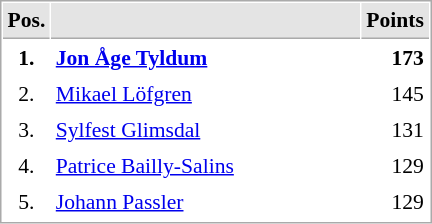<table cellspacing="1" cellpadding="3" style="border:1px solid #AAAAAA;font-size:90%">
<tr bgcolor="#E4E4E4">
<th style="border-bottom:1px solid #AAAAAA" width=10>Pos.</th>
<th style="border-bottom:1px solid #AAAAAA" width=200></th>
<th style="border-bottom:1px solid #AAAAAA" width=20>Points</th>
</tr>
<tr>
<td align="center"><strong>1.</strong></td>
<td> <strong><a href='#'>Jon Åge Tyldum</a></strong></td>
<td align="right"><strong>173</strong></td>
</tr>
<tr>
<td align="center">2.</td>
<td> <a href='#'>Mikael Löfgren</a></td>
<td align="right">145</td>
</tr>
<tr>
<td align="center">3.</td>
<td> <a href='#'>Sylfest Glimsdal</a></td>
<td align="right">131</td>
</tr>
<tr>
<td align="center">4.</td>
<td> <a href='#'>Patrice Bailly-Salins</a></td>
<td align="right">129</td>
</tr>
<tr>
<td align="center">5.</td>
<td> <a href='#'>Johann Passler</a></td>
<td align="right">129</td>
</tr>
<tr>
</tr>
</table>
